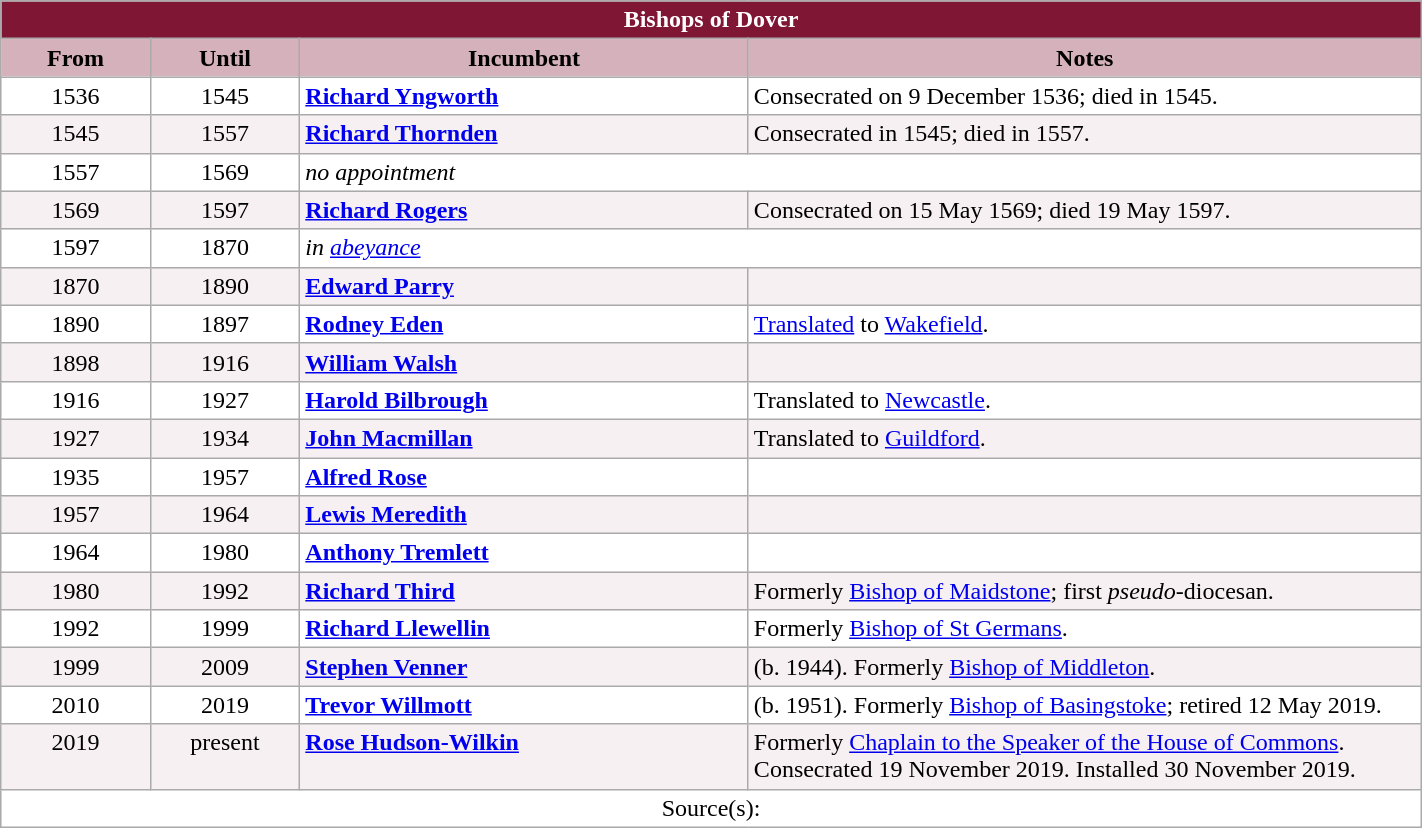<table class="wikitable" style="width:75%;" border="1" cellpadding="2">
<tr>
<th colspan="4" style="background-color: #7F1734; color: white;">Bishops of Dover</th>
</tr>
<tr valign=top>
<th style="background-color:#D4B1BB" width="10%">From</th>
<th style="background-color:#D4B1BB" width="10%">Until</th>
<th style="background-color:#D4B1BB" width="30%">Incumbent</th>
<th style="background-color:#D4B1BB" width="45%">Notes</th>
</tr>
<tr valign=top bgcolor="white">
<td align="center">1536</td>
<td align="center">1545</td>
<td><strong><a href='#'>Richard Yngworth</a></strong></td>
<td>Consecrated on 9 December 1536; died in 1545.</td>
</tr>
<tr valign=top bgcolor="#F7F0F2">
<td align="center">1545</td>
<td align="center">1557</td>
<td><strong><a href='#'>Richard Thornden</a></strong></td>
<td>Consecrated in 1545; died in 1557.</td>
</tr>
<tr valign=top bgcolor="white">
<td align="center">1557</td>
<td align="center">1569</td>
<td colspan="2"><em>no appointment</em></td>
</tr>
<tr valign=top bgcolor="#F7F0F2">
<td align="center">1569</td>
<td align="center">1597</td>
<td><strong><a href='#'>Richard Rogers</a></strong></td>
<td>Consecrated on 15 May 1569; died 19 May 1597.</td>
</tr>
<tr valign=top bgcolor="white">
<td align="center">1597</td>
<td align="center">1870</td>
<td colspan="2"><em>in <a href='#'>abeyance</a></em></td>
</tr>
<tr valign=top bgcolor="#F7F0F2">
<td align="center">1870</td>
<td align="center">1890</td>
<td><strong><a href='#'>Edward Parry</a></strong></td>
<td></td>
</tr>
<tr valign=top bgcolor="white">
<td align="center">1890</td>
<td align="center">1897</td>
<td><strong><a href='#'>Rodney Eden</a></strong></td>
<td><a href='#'>Translated</a> to <a href='#'>Wakefield</a>.</td>
</tr>
<tr valign=top bgcolor="#F7F0F2">
<td align="center">1898</td>
<td align="center">1916</td>
<td><strong><a href='#'>William Walsh</a></strong></td>
<td></td>
</tr>
<tr valign=top bgcolor="white">
<td align="center">1916</td>
<td align="center">1927</td>
<td><strong><a href='#'>Harold Bilbrough</a></strong></td>
<td>Translated to <a href='#'>Newcastle</a>.</td>
</tr>
<tr valign=top bgcolor="#F7F0F2">
<td align="center">1927</td>
<td align="center">1934</td>
<td><strong><a href='#'>John Macmillan</a></strong></td>
<td>Translated to <a href='#'>Guildford</a>.</td>
</tr>
<tr valign=top bgcolor="white">
<td align="center">1935</td>
<td align="center">1957</td>
<td><strong><a href='#'>Alfred Rose</a></strong></td>
<td></td>
</tr>
<tr valign=top bgcolor="#F7F0F2">
<td align="center">1957</td>
<td align="center">1964</td>
<td><strong><a href='#'>Lewis Meredith</a></strong></td>
<td></td>
</tr>
<tr valign=top bgcolor="white">
<td align="center">1964</td>
<td align="center">1980</td>
<td><strong><a href='#'>Anthony Tremlett</a></strong></td>
<td></td>
</tr>
<tr valign=top bgcolor="#F7F0F2">
<td align="center">1980</td>
<td align="center">1992</td>
<td><strong><a href='#'>Richard Third</a></strong></td>
<td>Formerly <a href='#'>Bishop of Maidstone</a>; first <em>pseudo-</em>diocesan.</td>
</tr>
<tr valign=top bgcolor="white">
<td align="center">1992</td>
<td align="center">1999</td>
<td><strong><a href='#'>Richard Llewellin</a></strong></td>
<td>Formerly <a href='#'>Bishop of St Germans</a>.</td>
</tr>
<tr valign=top bgcolor="#F7F0F2">
<td align="center">1999</td>
<td align="center">2009</td>
<td><strong><a href='#'>Stephen Venner</a></strong></td>
<td>(b. 1944). Formerly <a href='#'>Bishop of Middleton</a>.</td>
</tr>
<tr valign=top bgcolor="white">
<td align="center">2010</td>
<td align="center">2019</td>
<td><strong><a href='#'>Trevor Willmott</a></strong></td>
<td>(b. 1951). Formerly <a href='#'>Bishop of Basingstoke</a>; retired 12 May 2019.</td>
</tr>
<tr valign=top bgcolor="#F7F0F2">
<td align="center">2019</td>
<td align="center">present</td>
<td><strong><a href='#'>Rose Hudson-Wilkin</a></strong></td>
<td>Formerly <a href='#'>Chaplain to the Speaker of the House of Commons</a>. Consecrated 19 November 2019. Installed 30 November 2019.</td>
</tr>
<tr valign=top bgcolor="white">
<td align="center" colspan="4">Source(s):</td>
</tr>
</table>
